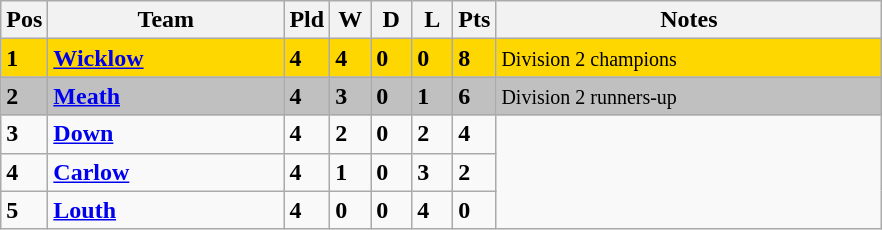<table class="wikitable" style="text-align: centre;">
<tr>
<th width=20>Pos</th>
<th width=150>Team</th>
<th width=20>Pld</th>
<th width=20>W</th>
<th width=20>D</th>
<th width=20>L</th>
<th width=20>Pts</th>
<th width=250>Notes</th>
</tr>
<tr style="background:gold;">
<td><strong>1</strong></td>
<td align=left><strong> <a href='#'>Wicklow</a> </strong></td>
<td><strong>4</strong></td>
<td><strong>4</strong></td>
<td><strong>0</strong></td>
<td><strong>0</strong></td>
<td><strong>8</strong></td>
<td><small> Division 2 champions</small></td>
</tr>
<tr style="background:silver;">
<td><strong>2</strong></td>
<td align=left><strong> <a href='#'>Meath</a> </strong></td>
<td><strong>4</strong></td>
<td><strong>3</strong></td>
<td><strong>0</strong></td>
<td><strong>1</strong></td>
<td><strong>6</strong></td>
<td><small> Division 2 runners-up</small></td>
</tr>
<tr style>
<td><strong>3</strong></td>
<td align=left><strong> <a href='#'>Down</a> </strong></td>
<td><strong>4</strong></td>
<td><strong>2</strong></td>
<td><strong>0</strong></td>
<td><strong>2</strong></td>
<td><strong>4</strong></td>
</tr>
<tr style>
<td><strong>4</strong></td>
<td align=left><strong> <a href='#'>Carlow</a> </strong></td>
<td><strong>4</strong></td>
<td><strong>1</strong></td>
<td><strong>0</strong></td>
<td><strong>3</strong></td>
<td><strong>2</strong></td>
</tr>
<tr style>
<td><strong>5</strong></td>
<td align=left><strong> <a href='#'>Louth</a> </strong></td>
<td><strong>4</strong></td>
<td><strong>0</strong></td>
<td><strong>0</strong></td>
<td><strong>4</strong></td>
<td><strong>0</strong></td>
</tr>
</table>
